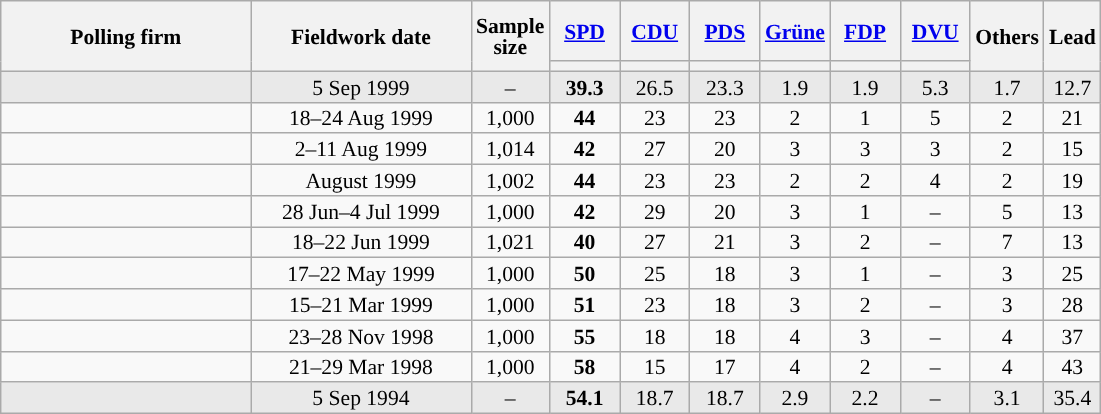<table class="wikitable sortable" style="text-align:center;font-size:90%;line-height:14px;">
<tr style="height:40px;">
<th style="width:160px;" rowspan="2">Polling firm</th>
<th style="width:140px;" rowspan="2">Fieldwork date</th>
<th style="width:35px;" rowspan="2">Sample<br>size</th>
<th class="unsortable" style="width:40px;"><a href='#'>SPD</a></th>
<th class="unsortable" style="width:40px;"><a href='#'>CDU</a></th>
<th class="unsortable" style="width:40px;"><a href='#'>PDS</a></th>
<th class="unsortable" style="width:40px;"><a href='#'>Grüne</a></th>
<th class="unsortable" style="width:40px;"><a href='#'>FDP</a></th>
<th class="unsortable" style="width:40px;"><a href='#'>DVU</a></th>
<th class="unsortable" style="width:40px;" rowspan="2">Others</th>
<th style="width:30px;" rowspan="2">Lead</th>
</tr>
<tr>
<th style="background:"></th>
<th style="background:"></th>
<th style="background:"></th>
<th style="background:"></th>
<th style="background:"></th>
<th style="background:"></th>
</tr>
<tr style="background:#E9E9E9;">
<td></td>
<td data-sort-value="1999-09-05">5 Sep 1999</td>
<td>–</td>
<td><strong>39.3</strong></td>
<td>26.5</td>
<td>23.3</td>
<td>1.9</td>
<td>1.9</td>
<td>5.3</td>
<td>1.7</td>
<td style="background:">12.7</td>
</tr>
<tr>
<td></td>
<td data-sort-value="1999-08-27">18–24 Aug 1999</td>
<td>1,000</td>
<td><strong>44</strong></td>
<td>23</td>
<td>23</td>
<td>2</td>
<td>1</td>
<td>5</td>
<td>2</td>
<td style="background:">21</td>
</tr>
<tr>
<td></td>
<td data-sort-value="1999-08-18">2–11 Aug 1999</td>
<td>1,014</td>
<td><strong>42</strong></td>
<td>27</td>
<td>20</td>
<td>3</td>
<td>3</td>
<td>3</td>
<td>2</td>
<td style="background:">15</td>
</tr>
<tr>
<td></td>
<td data-sort-value="1999-08-12">August 1999</td>
<td>1,002</td>
<td><strong>44</strong></td>
<td>23</td>
<td>23</td>
<td>2</td>
<td>2</td>
<td>4</td>
<td>2</td>
<td style="background:">19</td>
</tr>
<tr>
<td></td>
<td data-sort-value="1999-07-09">28 Jun–4 Jul 1999</td>
<td>1,000</td>
<td><strong>42</strong></td>
<td>29</td>
<td>20</td>
<td>3</td>
<td>1</td>
<td>–</td>
<td>5</td>
<td style="background:">13</td>
</tr>
<tr>
<td></td>
<td data-sort-value="1999-06-26">18–22 Jun 1999</td>
<td>1,021</td>
<td><strong>40</strong></td>
<td>27</td>
<td>21</td>
<td>3</td>
<td>2</td>
<td>–</td>
<td>7</td>
<td style="background:">13</td>
</tr>
<tr>
<td></td>
<td data-sort-value="1999-05-29">17–22 May 1999</td>
<td>1,000</td>
<td><strong>50</strong></td>
<td>25</td>
<td>18</td>
<td>3</td>
<td>1</td>
<td>–</td>
<td>3</td>
<td style="background:">25</td>
</tr>
<tr>
<td></td>
<td data-sort-value="1999-03-23">15–21 Mar 1999</td>
<td>1,000</td>
<td><strong>51</strong></td>
<td>23</td>
<td>18</td>
<td>3</td>
<td>2</td>
<td>–</td>
<td>3</td>
<td style="background:">28</td>
</tr>
<tr>
<td></td>
<td data-sort-value="1998-12-04">23–28 Nov 1998</td>
<td>1,000</td>
<td><strong>55</strong></td>
<td>18</td>
<td>18</td>
<td>4</td>
<td>3</td>
<td>–</td>
<td>4</td>
<td style="background:">37</td>
</tr>
<tr>
<td></td>
<td data-sort-value="1998-04-07">21–29 Mar 1998</td>
<td>1,000</td>
<td><strong>58</strong></td>
<td>15</td>
<td>17</td>
<td>4</td>
<td>2</td>
<td>–</td>
<td>4</td>
<td style="background:">43</td>
</tr>
<tr style="background:#E9E9E9;">
<td></td>
<td data-sort-value="1994-09-11">5 Sep 1994</td>
<td>–</td>
<td><strong>54.1</strong></td>
<td>18.7</td>
<td>18.7</td>
<td>2.9</td>
<td>2.2</td>
<td>–</td>
<td>3.1</td>
<td style="background:">35.4</td>
</tr>
</table>
